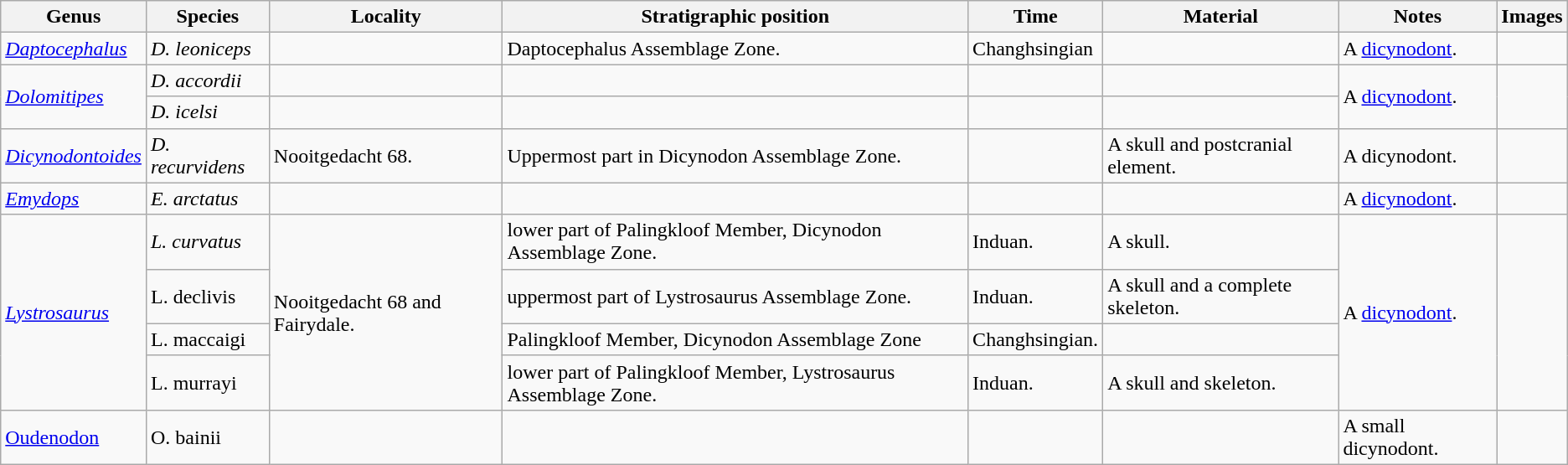<table class="wikitable">
<tr>
<th>Genus</th>
<th>Species</th>
<th>Locality</th>
<th>Stratigraphic position</th>
<th>Time</th>
<th>Material</th>
<th>Notes</th>
<th>Images</th>
</tr>
<tr>
<td><em><a href='#'>Daptocephalus</a></em></td>
<td><em>D. leoniceps</em></td>
<td></td>
<td>Daptocephalus Assemblage Zone.</td>
<td>Changhsingian</td>
<td></td>
<td>A <a href='#'>dicynodont</a>.</td>
<td></td>
</tr>
<tr>
<td rowspan = "2"><em><a href='#'>Dolomitipes</a></em></td>
<td><em>D. accordii</em></td>
<td></td>
<td></td>
<td></td>
<td></td>
<td rowspan = "2">A <a href='#'>dicynodont</a>.</td>
<td rowspan = "2"></td>
</tr>
<tr>
<td><em>D. icelsi</em></td>
<td></td>
<td></td>
<td></td>
<td></td>
</tr>
<tr>
<td><em><a href='#'>Dicynodontoides</a></em></td>
<td><em>D. recurvidens</em></td>
<td>Nooitgedacht 68.</td>
<td>Uppermost part in Dicynodon Assemblage Zone.</td>
<td></td>
<td>A skull and postcranial element.</td>
<td>A dicynodont.</td>
<td></td>
</tr>
<tr>
<td><em><a href='#'>Emydops</a></em></td>
<td><em>E. arctatus</em></td>
<td></td>
<td></td>
<td></td>
<td></td>
<td>A <a href='#'>dicynodont</a>.</td>
<td></td>
</tr>
<tr>
<td rowspan = "4"><em><a href='#'>Lystrosaurus</a></em></td>
<td><em>L. curvatus</td>
<td rowspan = "4">Nooitgedacht 68 and Fairydale.</td>
<td>lower part of Palingkloof Member, Dicynodon Assemblage Zone.</td>
<td>Induan.</td>
<td>A skull.</td>
<td rowspan = "4">A <a href='#'>dicynodont</a>.</td>
<td rowspan = "4"></td>
</tr>
<tr>
<td></em>L. declivis<em></td>
<td>uppermost part of Lystrosaurus Assemblage Zone.</td>
<td>Induan.</td>
<td>A skull and a complete skeleton.</td>
</tr>
<tr>
<td></em>L. maccaigi<em></td>
<td>Palingkloof Member, Dicynodon Assemblage Zone</td>
<td>Changhsingian.</td>
<td></td>
</tr>
<tr>
<td></em>L. murrayi<em></td>
<td>lower part of Palingkloof Member, Lystrosaurus Assemblage Zone.</td>
<td>Induan.</td>
<td>A skull and skeleton.</td>
</tr>
<tr>
<td></em><a href='#'>Oudenodon</a><em></td>
<td></em>O. bainii<em></td>
<td></td>
<td></td>
<td></td>
<td></td>
<td>A small dicynodont.</td>
<td></td>
</tr>
</table>
